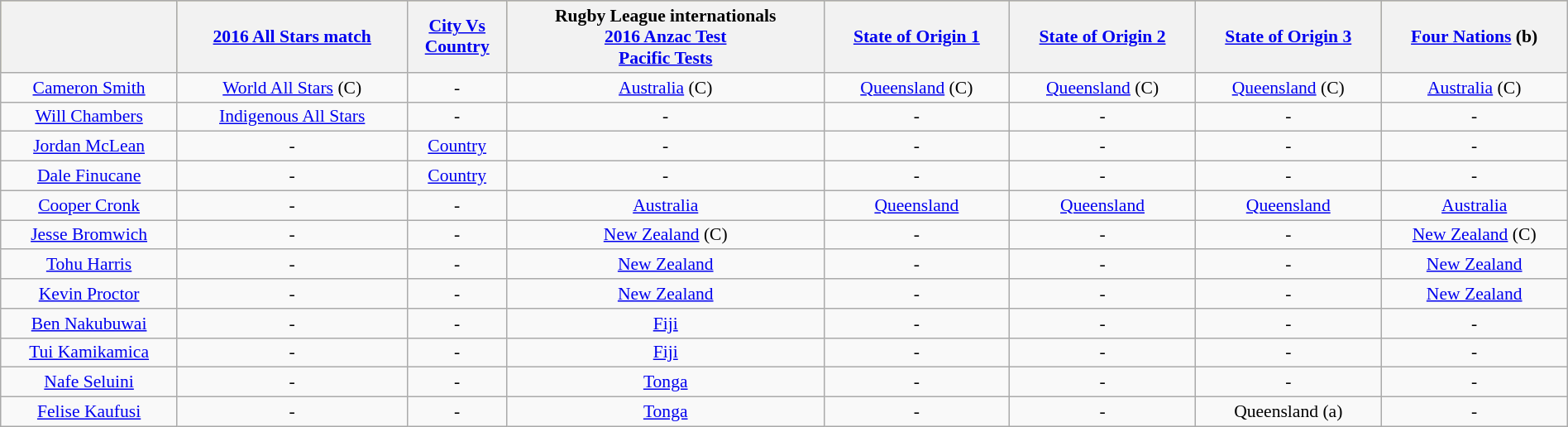<table class="wikitable" style="width:100%; font-size:90%; text-align:center">
<tr style="background:#bdb76b;">
<th></th>
<th><a href='#'>2016 All Stars match</a></th>
<th><a href='#'>City Vs<br>Country</a></th>
<th>Rugby League internationals<br><a href='#'>2016 Anzac Test</a><br> <a href='#'>Pacific Tests</a></th>
<th><a href='#'>State of Origin 1</a></th>
<th><a href='#'>State of Origin 2</a></th>
<th><a href='#'>State of Origin 3</a></th>
<th><a href='#'>Four Nations</a> (b)</th>
</tr>
<tr>
<td><a href='#'>Cameron Smith</a></td>
<td><a href='#'>World All Stars</a> (C)</td>
<td>-</td>
<td><a href='#'>Australia</a>  (C)</td>
<td><a href='#'>Queensland</a>  (C)</td>
<td><a href='#'>Queensland</a>  (C)</td>
<td><a href='#'>Queensland</a>  (C)</td>
<td><a href='#'>Australia</a>  (C)</td>
</tr>
<tr>
<td><a href='#'>Will Chambers</a></td>
<td><a href='#'>Indigenous All Stars</a></td>
<td>-</td>
<td>-</td>
<td>-</td>
<td>-</td>
<td>-</td>
<td>-</td>
</tr>
<tr>
<td><a href='#'>Jordan McLean</a></td>
<td>-</td>
<td><a href='#'>Country</a></td>
<td>-</td>
<td>-</td>
<td>-</td>
<td>-</td>
<td>-</td>
</tr>
<tr>
<td><a href='#'>Dale Finucane</a></td>
<td>-</td>
<td><a href='#'>Country</a></td>
<td>-</td>
<td>-</td>
<td>-</td>
<td>-</td>
<td>-</td>
</tr>
<tr>
<td><a href='#'>Cooper Cronk</a></td>
<td>-</td>
<td>-</td>
<td><a href='#'>Australia</a></td>
<td><a href='#'>Queensland</a></td>
<td><a href='#'>Queensland</a></td>
<td><a href='#'>Queensland</a></td>
<td><a href='#'>Australia</a></td>
</tr>
<tr>
<td><a href='#'>Jesse Bromwich</a></td>
<td>-</td>
<td>-</td>
<td><a href='#'>New Zealand</a> (C)</td>
<td>-</td>
<td>-</td>
<td>-</td>
<td><a href='#'>New Zealand</a> (C)</td>
</tr>
<tr>
<td><a href='#'>Tohu Harris</a></td>
<td>-</td>
<td>-</td>
<td><a href='#'>New Zealand</a></td>
<td>-</td>
<td>-</td>
<td>-</td>
<td><a href='#'>New Zealand</a></td>
</tr>
<tr>
<td><a href='#'>Kevin Proctor</a></td>
<td>-</td>
<td>-</td>
<td><a href='#'>New Zealand</a></td>
<td>-</td>
<td>-</td>
<td>-</td>
<td><a href='#'>New Zealand</a></td>
</tr>
<tr>
<td><a href='#'>Ben Nakubuwai</a></td>
<td>-</td>
<td>-</td>
<td><a href='#'>Fiji</a></td>
<td>-</td>
<td>-</td>
<td>-</td>
<td>-</td>
</tr>
<tr>
<td><a href='#'>Tui Kamikamica</a></td>
<td>-</td>
<td>-</td>
<td><a href='#'>Fiji</a></td>
<td>-</td>
<td>-</td>
<td>-</td>
<td>-</td>
</tr>
<tr>
<td><a href='#'>Nafe Seluini</a></td>
<td>-</td>
<td>-</td>
<td><a href='#'>Tonga</a></td>
<td>-</td>
<td>-</td>
<td>-</td>
<td>-</td>
</tr>
<tr>
<td><a href='#'>Felise Kaufusi</a></td>
<td>-</td>
<td>-</td>
<td><a href='#'>Tonga</a></td>
<td>-</td>
<td>-</td>
<td>Queensland (a)</td>
<td>-</td>
</tr>
</table>
